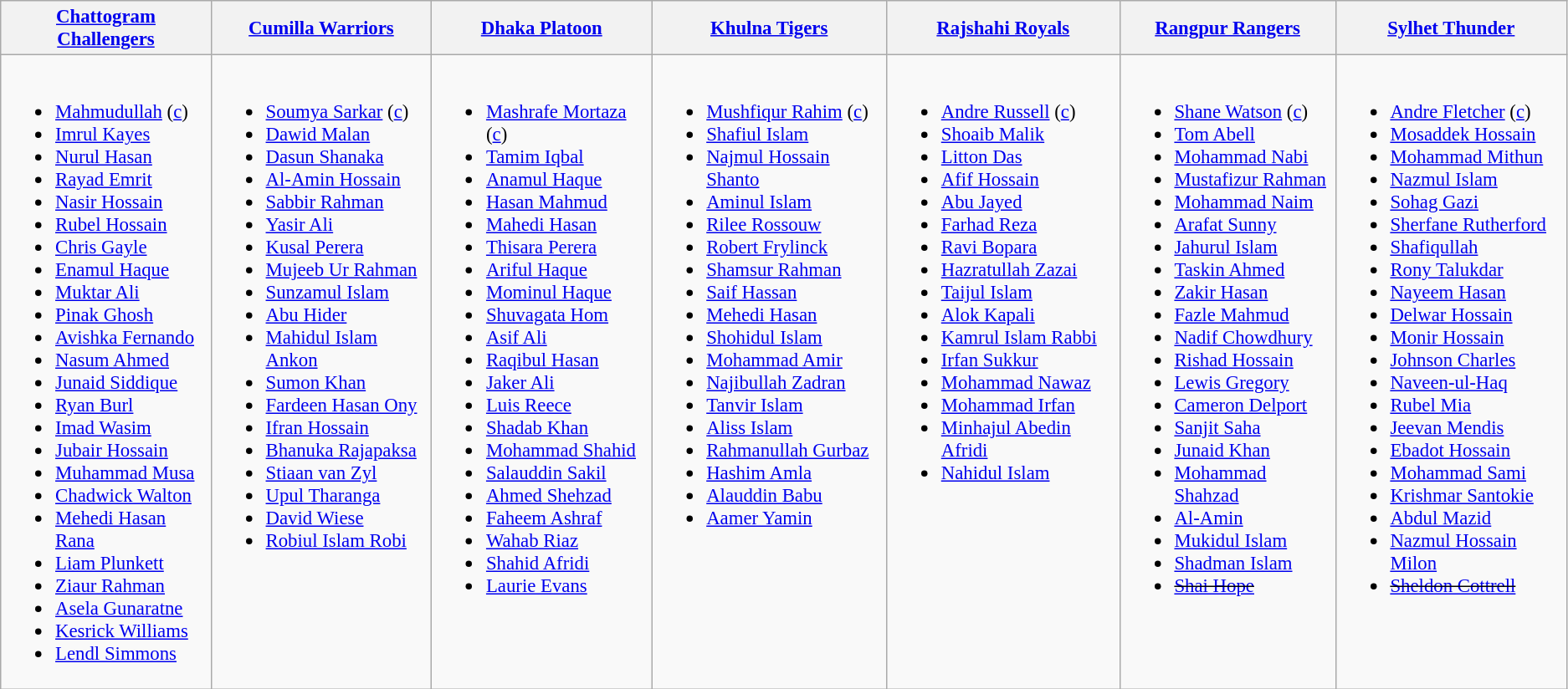<table class="wikitable" Style="font-size:95%;">
<tr>
<th><a href='#'>Chattogram Challengers</a> <br><small></small></th>
<th><a href='#'>Cumilla Warriors</a> <br><small></small></th>
<th><a href='#'>Dhaka Platoon</a> <br><small></small></th>
<th><a href='#'>Khulna Tigers</a> <br><small></small></th>
<th><a href='#'>Rajshahi Royals</a> <br><small></small></th>
<th><a href='#'>Rangpur Rangers</a> <br><small></small></th>
<th><a href='#'>Sylhet Thunder</a> <br><small></small></th>
</tr>
<tr>
<td valign=top><br><ul><li><a href='#'>Mahmudullah</a> (<a href='#'>c</a>)</li><li><a href='#'>Imrul Kayes</a></li><li><a href='#'>Nurul Hasan</a></li><li><a href='#'>Rayad Emrit</a></li><li><a href='#'>Nasir Hossain</a></li><li><a href='#'>Rubel Hossain</a></li><li><a href='#'>Chris Gayle</a></li><li><a href='#'>Enamul Haque</a></li><li><a href='#'>Muktar Ali</a></li><li><a href='#'>Pinak Ghosh</a></li><li><a href='#'>Avishka Fernando</a></li><li><a href='#'>Nasum Ahmed</a></li><li><a href='#'>Junaid Siddique</a></li><li><a href='#'>Ryan Burl</a></li><li><a href='#'>Imad Wasim</a></li><li><a href='#'>Jubair Hossain</a></li><li><a href='#'>Muhammad Musa</a></li><li><a href='#'>Chadwick Walton</a></li><li><a href='#'>Mehedi Hasan Rana</a></li><li><a href='#'>Liam Plunkett</a></li><li><a href='#'>Ziaur Rahman</a></li><li><a href='#'>Asela Gunaratne</a></li><li><a href='#'>Kesrick Williams</a></li><li><a href='#'>Lendl Simmons</a></li></ul></td>
<td valign=top><br><ul><li><a href='#'>Soumya Sarkar</a> (<a href='#'>c</a>)</li><li><a href='#'>Dawid Malan</a></li><li><a href='#'>Dasun Shanaka</a></li><li><a href='#'>Al-Amin Hossain</a></li><li><a href='#'>Sabbir Rahman</a></li><li><a href='#'>Yasir Ali</a></li><li><a href='#'>Kusal Perera</a></li><li><a href='#'>Mujeeb Ur Rahman</a></li><li><a href='#'>Sunzamul Islam</a></li><li><a href='#'>Abu Hider</a></li><li><a href='#'>Mahidul Islam Ankon</a></li><li><a href='#'>Sumon Khan</a></li><li><a href='#'>Fardeen Hasan Ony</a></li><li><a href='#'>Ifran Hossain</a></li><li><a href='#'>Bhanuka Rajapaksa</a></li><li><a href='#'>Stiaan van Zyl</a></li><li><a href='#'>Upul Tharanga</a></li><li><a href='#'>David Wiese</a></li><li><a href='#'>Robiul Islam Robi</a></li></ul></td>
<td valign=top><br><ul><li><a href='#'>Mashrafe Mortaza</a> (<a href='#'>c</a>)</li><li><a href='#'>Tamim Iqbal</a></li><li><a href='#'>Anamul Haque</a></li><li><a href='#'>Hasan Mahmud</a></li><li><a href='#'>Mahedi Hasan</a></li><li><a href='#'>Thisara Perera</a></li><li><a href='#'>Ariful Haque</a></li><li><a href='#'>Mominul Haque</a></li><li><a href='#'>Shuvagata Hom</a></li><li><a href='#'>Asif Ali</a></li><li><a href='#'>Raqibul Hasan</a></li><li><a href='#'>Jaker Ali</a></li><li><a href='#'>Luis Reece</a></li><li><a href='#'>Shadab Khan</a></li><li><a href='#'>Mohammad Shahid</a></li><li><a href='#'>Salauddin Sakil</a></li><li><a href='#'>Ahmed Shehzad</a></li><li><a href='#'>Faheem Ashraf</a></li><li><a href='#'>Wahab Riaz</a> </li><li><a href='#'>Shahid Afridi</a> </li><li><a href='#'>Laurie Evans</a></li></ul></td>
<td valign=top><br><ul><li><a href='#'>Mushfiqur Rahim</a> (<a href='#'>c</a>)</li><li><a href='#'>Shafiul Islam</a></li><li><a href='#'>Najmul Hossain Shanto</a></li><li><a href='#'>Aminul Islam</a></li><li><a href='#'>Rilee Rossouw</a></li><li><a href='#'>Robert Frylinck</a></li><li><a href='#'>Shamsur Rahman</a></li><li><a href='#'>Saif Hassan</a></li><li><a href='#'>Mehedi Hasan</a></li><li><a href='#'>Shohidul Islam</a></li><li><a href='#'>Mohammad Amir</a></li><li><a href='#'>Najibullah Zadran</a></li><li><a href='#'>Tanvir Islam</a></li><li><a href='#'>Aliss Islam</a></li><li><a href='#'>Rahmanullah Gurbaz</a></li><li><a href='#'>Hashim Amla</a></li><li><a href='#'>Alauddin Babu</a></li><li><a href='#'>Aamer Yamin</a></li></ul></td>
<td valign=top><br><ul><li><a href='#'>Andre Russell</a> (<a href='#'>c</a>)</li><li><a href='#'>Shoaib Malik</a></li><li><a href='#'>Litton Das</a></li><li><a href='#'>Afif Hossain</a></li><li><a href='#'>Abu Jayed</a></li><li><a href='#'>Farhad Reza</a></li><li><a href='#'>Ravi Bopara</a></li><li><a href='#'>Hazratullah Zazai</a></li><li><a href='#'>Taijul Islam</a></li><li><a href='#'>Alok Kapali</a></li><li><a href='#'>Kamrul Islam Rabbi</a></li><li><a href='#'>Irfan Sukkur</a></li><li><a href='#'>Mohammad Nawaz</a></li><li><a href='#'>Mohammad Irfan</a></li><li><a href='#'>Minhajul Abedin Afridi</a></li><li><a href='#'>Nahidul Islam</a></li></ul></td>
<td valign=top><br><ul><li><a href='#'>Shane Watson</a> (<a href='#'>c</a>)</li><li><a href='#'>Tom Abell</a></li><li><a href='#'>Mohammad Nabi</a></li><li><a href='#'>Mustafizur Rahman</a></li><li><a href='#'>Mohammad Naim</a></li><li><a href='#'>Arafat Sunny</a></li><li><a href='#'>Jahurul Islam</a></li><li><a href='#'>Taskin Ahmed</a></li><li><a href='#'>Zakir Hasan</a></li><li><a href='#'>Fazle Mahmud</a></li><li><a href='#'>Nadif Chowdhury</a></li><li><a href='#'>Rishad Hossain</a></li><li><a href='#'>Lewis Gregory</a></li><li><a href='#'>Cameron Delport</a></li><li><a href='#'>Sanjit Saha</a></li><li><a href='#'>Junaid Khan</a></li><li><a href='#'>Mohammad Shahzad</a></li><li><a href='#'>Al-Amin</a></li><li><a href='#'>Mukidul Islam</a></li><li><a href='#'>Shadman Islam</a></li><li><s><a href='#'>Shai Hope</a></s></li></ul></td>
<td valign=top><br><ul><li><a href='#'>Andre Fletcher</a> (<a href='#'>c</a>)</li><li><a href='#'>Mosaddek Hossain</a></li><li><a href='#'>Mohammad Mithun</a></li><li><a href='#'>Nazmul Islam</a></li><li><a href='#'>Sohag Gazi</a></li><li><a href='#'>Sherfane Rutherford</a></li><li><a href='#'>Shafiqullah</a></li><li><a href='#'>Rony Talukdar</a></li><li><a href='#'>Nayeem Hasan</a></li><li><a href='#'>Delwar Hossain</a></li><li><a href='#'>Monir Hossain</a></li><li><a href='#'>Johnson Charles</a></li><li><a href='#'>Naveen-ul-Haq</a></li><li><a href='#'>Rubel Mia</a></li><li><a href='#'>Jeevan Mendis</a></li><li><a href='#'>Ebadot Hossain</a></li><li><a href='#'>Mohammad Sami</a></li><li><a href='#'>Krishmar Santokie</a></li><li><a href='#'>Abdul Mazid</a></li><li><a href='#'>Nazmul Hossain Milon</a></li><li><s><a href='#'>Sheldon Cottrell</a></s></li></ul></td>
</tr>
</table>
